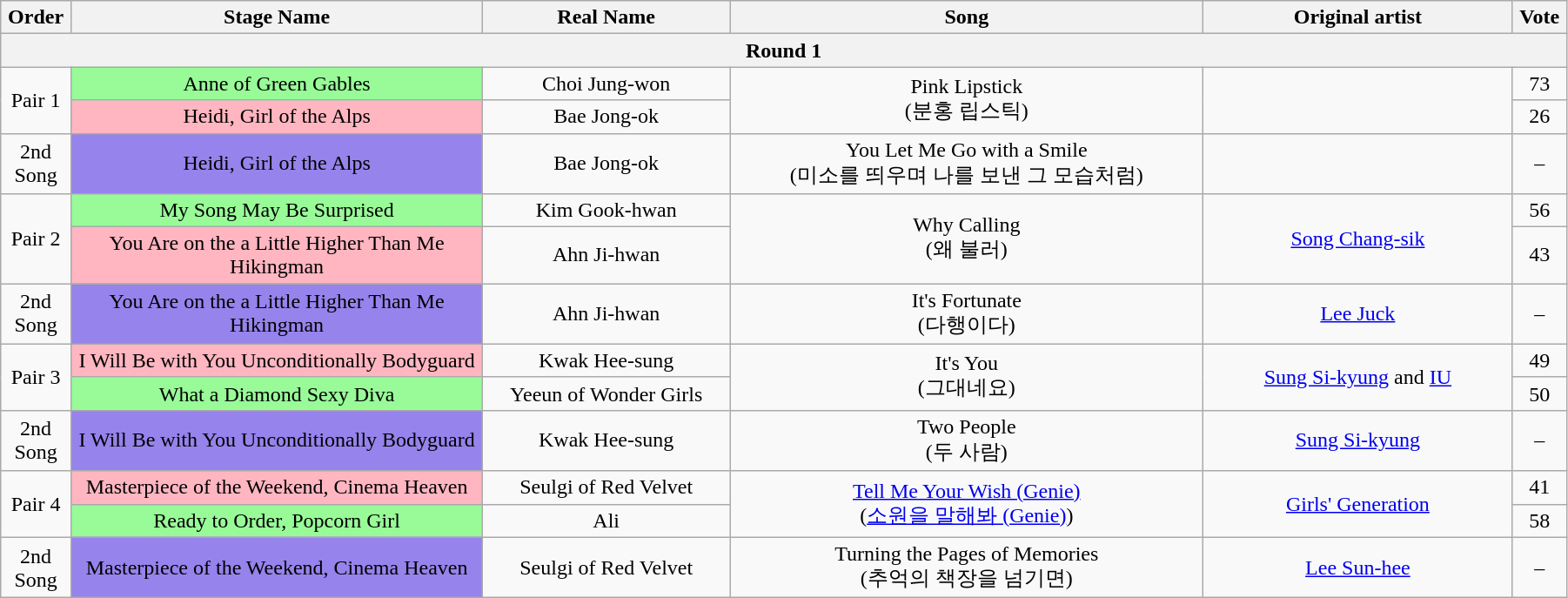<table class="wikitable" style="text-align:center; width:95%;">
<tr>
<th style="width:1%;">Order</th>
<th style="width:20%;">Stage Name</th>
<th style="width:12%;">Real Name</th>
<th style="width:23%;">Song</th>
<th style="width:15%;">Original artist</th>
<th style="width:1%;">Vote</th>
</tr>
<tr>
<th colspan=6>Round 1</th>
</tr>
<tr>
<td rowspan=2>Pair 1</td>
<td bgcolor="palegreen">Anne of Green Gables</td>
<td>Choi Jung-won</td>
<td rowspan=2>Pink Lipstick<br>(분홍 립스틱)</td>
<td rowspan=2></td>
<td>73</td>
</tr>
<tr>
<td bgcolor="lightpink">Heidi, Girl of the Alps</td>
<td>Bae Jong-ok</td>
<td>26</td>
</tr>
<tr>
<td>2nd Song</td>
<td bgcolor="#9683EC">Heidi, Girl of the Alps</td>
<td>Bae Jong-ok</td>
<td>You Let Me Go with a Smile<br>(미소를 띄우며 나를 보낸 그 모습처럼)</td>
<td></td>
<td>–</td>
</tr>
<tr>
<td rowspan=2>Pair 2</td>
<td bgcolor="palegreen">My Song May Be Surprised</td>
<td>Kim Gook-hwan</td>
<td rowspan=2>Why Calling<br>(왜 불러)</td>
<td rowspan=2><a href='#'>Song Chang-sik</a></td>
<td>56</td>
</tr>
<tr>
<td bgcolor="lightpink">You Are on the a Little Higher Than Me Hikingman</td>
<td>Ahn Ji-hwan</td>
<td>43</td>
</tr>
<tr>
<td>2nd Song</td>
<td bgcolor="#9683EC">You Are on the a Little Higher Than Me Hikingman</td>
<td>Ahn Ji-hwan</td>
<td>It's Fortunate<br>(다행이다)</td>
<td><a href='#'>Lee Juck</a></td>
<td>–</td>
</tr>
<tr>
<td rowspan=2>Pair 3</td>
<td bgcolor="lightpink">I Will Be with You Unconditionally Bodyguard</td>
<td>Kwak Hee-sung</td>
<td rowspan=2>It's You<br>(그대네요)</td>
<td rowspan=2><a href='#'>Sung Si-kyung</a> and <a href='#'>IU</a></td>
<td>49</td>
</tr>
<tr>
<td bgcolor="palegreen">What a Diamond Sexy Diva</td>
<td>Yeeun of Wonder Girls</td>
<td>50</td>
</tr>
<tr>
<td>2nd Song</td>
<td bgcolor="#9683EC">I Will Be with You Unconditionally Bodyguard</td>
<td>Kwak Hee-sung</td>
<td>Two People<br>(두 사람)</td>
<td><a href='#'>Sung Si-kyung</a></td>
<td>–</td>
</tr>
<tr>
<td rowspan=2>Pair 4</td>
<td bgcolor="lightpink">Masterpiece of the Weekend, Cinema Heaven</td>
<td>Seulgi of Red Velvet</td>
<td rowspan=2><a href='#'>Tell Me Your Wish (Genie)</a><br>(<a href='#'>소원을 말해봐 (Genie)</a>)</td>
<td rowspan=2><a href='#'>Girls' Generation</a></td>
<td>41</td>
</tr>
<tr>
<td bgcolor="palegreen">Ready to Order, Popcorn Girl</td>
<td>Ali</td>
<td>58</td>
</tr>
<tr>
<td>2nd Song</td>
<td bgcolor="#9683EC">Masterpiece of the Weekend, Cinema Heaven</td>
<td>Seulgi of Red Velvet</td>
<td>Turning the Pages of Memories<br>(추억의 책장을 넘기면)</td>
<td><a href='#'>Lee Sun-hee</a></td>
<td>–</td>
</tr>
</table>
